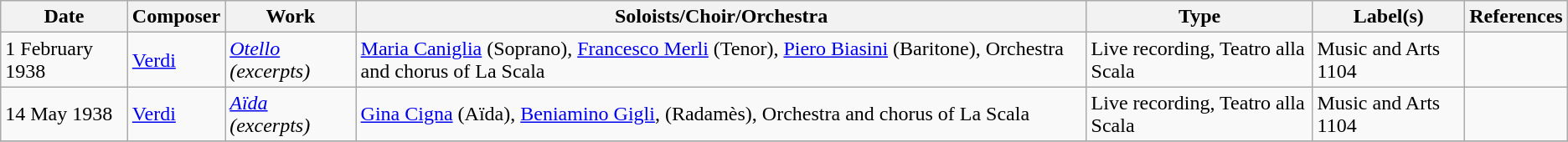<table class="wikitable">
<tr>
<th>Date</th>
<th>Composer</th>
<th>Work</th>
<th>Soloists/Choir/Orchestra</th>
<th>Type</th>
<th>Label(s)</th>
<th>References</th>
</tr>
<tr>
<td>1 February 1938</td>
<td><a href='#'>Verdi</a></td>
<td><em><a href='#'>Otello</a> (excerpts)</em></td>
<td><a href='#'>Maria Caniglia</a> (Soprano), <a href='#'>Francesco Merli</a> (Tenor), <a href='#'>Piero Biasini</a> (Baritone), Orchestra and chorus of La Scala</td>
<td>Live recording, Teatro alla Scala</td>
<td>Music and Arts 1104</td>
<td></td>
</tr>
<tr>
<td>14 May 1938</td>
<td><a href='#'>Verdi</a></td>
<td><em><a href='#'>Aïda</a> (excerpts)</em></td>
<td><a href='#'>Gina Cigna</a> (Aïda), <a href='#'>Beniamino Gigli</a>, (Radamès), Orchestra and chorus of La Scala</td>
<td>Live recording, Teatro alla Scala</td>
<td>Music and Arts 1104</td>
<td></td>
</tr>
<tr>
</tr>
</table>
